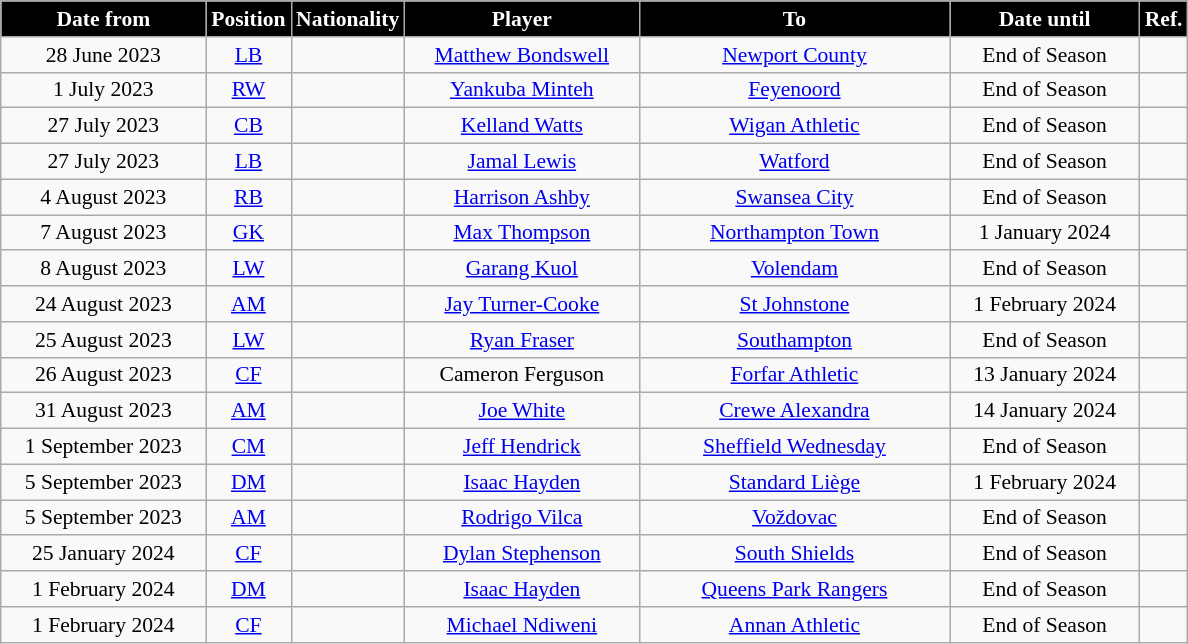<table class="wikitable" style="text-align:center;font-size:90%">
<tr>
<th style="background:black;color:#FFFFFF;width:130px">Date from</th>
<th style="background:black;color:#FFFFFF;width:50px">Position</th>
<th style="background:black;color:#FFFFFF;width:50px">Nationality</th>
<th style="background:black;color:#FFFFFF;width:150px">Player</th>
<th style="background:black;color:#FFFFFF;width:200px">To</th>
<th style="background:black;color:#FFFFFF;width:120px">Date until</th>
<th style="background:black;color:#FFFFFF;width:25px">Ref.</th>
</tr>
<tr>
<td>28 June 2023</td>
<td><a href='#'>LB</a></td>
<td></td>
<td><a href='#'>Matthew Bondswell</a></td>
<td> <a href='#'>Newport County</a></td>
<td>End of Season</td>
<td></td>
</tr>
<tr>
<td>1 July 2023</td>
<td><a href='#'>RW</a></td>
<td></td>
<td><a href='#'>Yankuba Minteh</a></td>
<td> <a href='#'>Feyenoord</a></td>
<td>End of Season</td>
<td></td>
</tr>
<tr>
<td>27 July 2023</td>
<td><a href='#'>CB</a></td>
<td></td>
<td><a href='#'>Kelland Watts</a></td>
<td> <a href='#'>Wigan Athletic</a></td>
<td>End of Season</td>
<td></td>
</tr>
<tr>
<td>27 July 2023</td>
<td><a href='#'>LB</a></td>
<td></td>
<td><a href='#'>Jamal Lewis</a></td>
<td> <a href='#'>Watford</a></td>
<td>End of Season</td>
<td></td>
</tr>
<tr>
<td>4 August 2023</td>
<td><a href='#'>RB</a></td>
<td></td>
<td><a href='#'>Harrison Ashby</a></td>
<td> <a href='#'>Swansea City</a></td>
<td>End of Season</td>
<td></td>
</tr>
<tr>
<td>7 August 2023</td>
<td><a href='#'>GK</a></td>
<td></td>
<td><a href='#'>Max Thompson</a></td>
<td> <a href='#'>Northampton Town</a></td>
<td>1 January 2024</td>
<td></td>
</tr>
<tr>
<td>8 August 2023</td>
<td><a href='#'>LW</a></td>
<td></td>
<td><a href='#'>Garang Kuol</a></td>
<td> <a href='#'>Volendam</a></td>
<td>End of Season</td>
<td></td>
</tr>
<tr>
<td>24 August 2023</td>
<td><a href='#'>AM</a></td>
<td></td>
<td><a href='#'>Jay Turner-Cooke</a></td>
<td> <a href='#'>St Johnstone</a></td>
<td>1 February 2024</td>
<td></td>
</tr>
<tr>
<td>25 August 2023</td>
<td><a href='#'>LW</a></td>
<td></td>
<td><a href='#'>Ryan Fraser</a></td>
<td> <a href='#'>Southampton</a></td>
<td>End of Season</td>
<td></td>
</tr>
<tr>
<td>26 August 2023</td>
<td><a href='#'>CF</a></td>
<td></td>
<td>Cameron Ferguson</td>
<td> <a href='#'>Forfar Athletic</a></td>
<td>13 January 2024</td>
<td></td>
</tr>
<tr>
<td>31 August 2023</td>
<td><a href='#'>AM</a></td>
<td></td>
<td><a href='#'>Joe White</a></td>
<td> <a href='#'>Crewe Alexandra</a></td>
<td>14 January 2024</td>
<td></td>
</tr>
<tr>
<td>1 September 2023</td>
<td><a href='#'>CM</a></td>
<td></td>
<td><a href='#'>Jeff Hendrick</a></td>
<td> <a href='#'>Sheffield Wednesday</a></td>
<td>End of Season</td>
<td></td>
</tr>
<tr>
<td>5 September 2023</td>
<td><a href='#'>DM</a></td>
<td></td>
<td><a href='#'>Isaac Hayden</a></td>
<td> <a href='#'>Standard Liège</a></td>
<td>1 February 2024</td>
<td></td>
</tr>
<tr>
<td>5 September 2023</td>
<td><a href='#'>AM</a></td>
<td></td>
<td><a href='#'>Rodrigo Vilca</a></td>
<td> <a href='#'>Voždovac</a></td>
<td>End of Season</td>
<td></td>
</tr>
<tr>
<td>25 January 2024</td>
<td><a href='#'>CF</a></td>
<td></td>
<td><a href='#'>Dylan Stephenson</a></td>
<td> <a href='#'>South Shields</a></td>
<td>End of Season</td>
<td></td>
</tr>
<tr>
<td>1 February 2024</td>
<td><a href='#'>DM</a></td>
<td></td>
<td><a href='#'>Isaac Hayden</a></td>
<td> <a href='#'>Queens Park Rangers</a></td>
<td>End of Season</td>
<td></td>
</tr>
<tr>
<td>1 February 2024</td>
<td><a href='#'>CF</a></td>
<td></td>
<td><a href='#'>Michael Ndiweni</a></td>
<td> <a href='#'>Annan Athletic</a></td>
<td>End of Season</td>
<td></td>
</tr>
</table>
